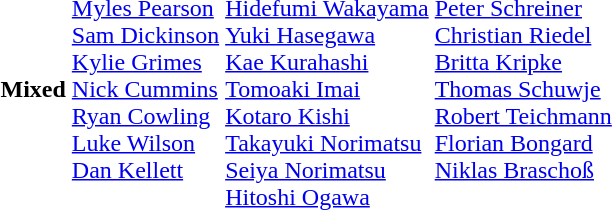<table>
<tr>
<th scope="row">Mixed</th>
<td valign=top><br><a href='#'>Myles Pearson</a><br><a href='#'>Sam Dickinson</a><br><a href='#'>Kylie Grimes</a><br><a href='#'>Nick Cummins</a><br><a href='#'>Ryan Cowling</a><br><a href='#'>Luke Wilson</a><br><a href='#'>Dan Kellett</a></td>
<td><br><a href='#'>Hidefumi Wakayama</a><br><a href='#'>Yuki Hasegawa</a><br><a href='#'>Kae Kurahashi</a><br><a href='#'>Tomoaki Imai</a><br><a href='#'>Kotaro Kishi</a><br><a href='#'>Takayuki Norimatsu</a><br><a href='#'>Seiya Norimatsu</a><br><a href='#'>Hitoshi Ogawa</a></td>
<td valign=top><br><a href='#'>Peter Schreiner</a><br><a href='#'>Christian Riedel</a><br><a href='#'>Britta Kripke</a><br><a href='#'>Thomas Schuwje</a><br><a href='#'>Robert Teichmann</a><br><a href='#'>Florian Bongard</a><br><a href='#'>Niklas Braschoß</a></td>
</tr>
</table>
